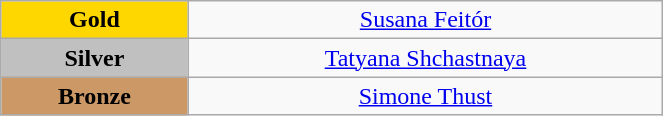<table class="wikitable" style="text-align:center; " width="35%">
<tr>
<td bgcolor="gold"><strong>Gold</strong></td>
<td><a href='#'>Susana Feitór</a><br>  <small><em></em></small></td>
</tr>
<tr>
<td bgcolor="silver"><strong>Silver</strong></td>
<td><a href='#'>Tatyana Shchastnaya</a><br>  <small><em></em></small></td>
</tr>
<tr>
<td bgcolor="CC9966"><strong>Bronze</strong></td>
<td><a href='#'>Simone Thust</a><br>  <small><em></em></small></td>
</tr>
</table>
